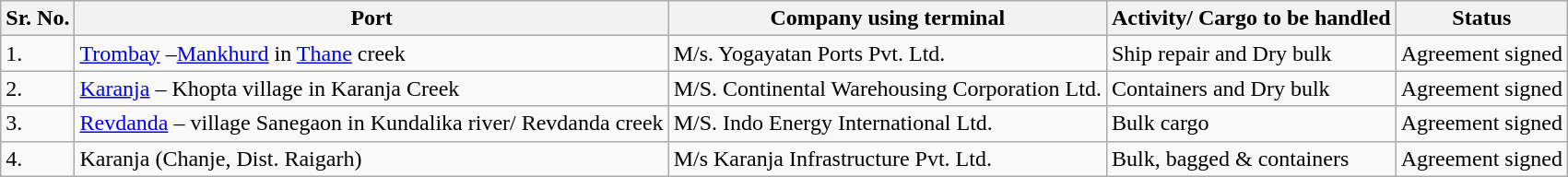<table class="wikitable">
<tr>
<th>Sr. No.</th>
<th>Port</th>
<th>Company using terminal</th>
<th>Activity/ Cargo to be handled</th>
<th>Status</th>
</tr>
<tr>
<td>1.</td>
<td><a href='#'>Trombay</a> –<a href='#'>Mankhurd</a> in <a href='#'>Thane</a> creek</td>
<td>M/s. Yogayatan Ports Pvt. Ltd.</td>
<td>Ship repair and Dry bulk</td>
<td>Agreement signed</td>
</tr>
<tr>
<td>2.</td>
<td><a href='#'>Karanja</a> – Khopta village in Karanja Creek</td>
<td>M/S. Continental Warehousing Corporation Ltd.</td>
<td>Containers and Dry bulk</td>
<td>Agreement signed</td>
</tr>
<tr>
<td>3.</td>
<td><a href='#'>Revdanda</a> – village Sanegaon in Kundalika river/ Revdanda creek</td>
<td>M/S. Indo Energy International Ltd.</td>
<td>Bulk cargo</td>
<td>Agreement signed</td>
</tr>
<tr>
<td>4.</td>
<td>Karanja (Chanje, Dist. Raigarh)</td>
<td>M/s Karanja Infrastructure Pvt. Ltd.</td>
<td>Bulk, bagged & containers</td>
<td>Agreement signed</td>
</tr>
</table>
